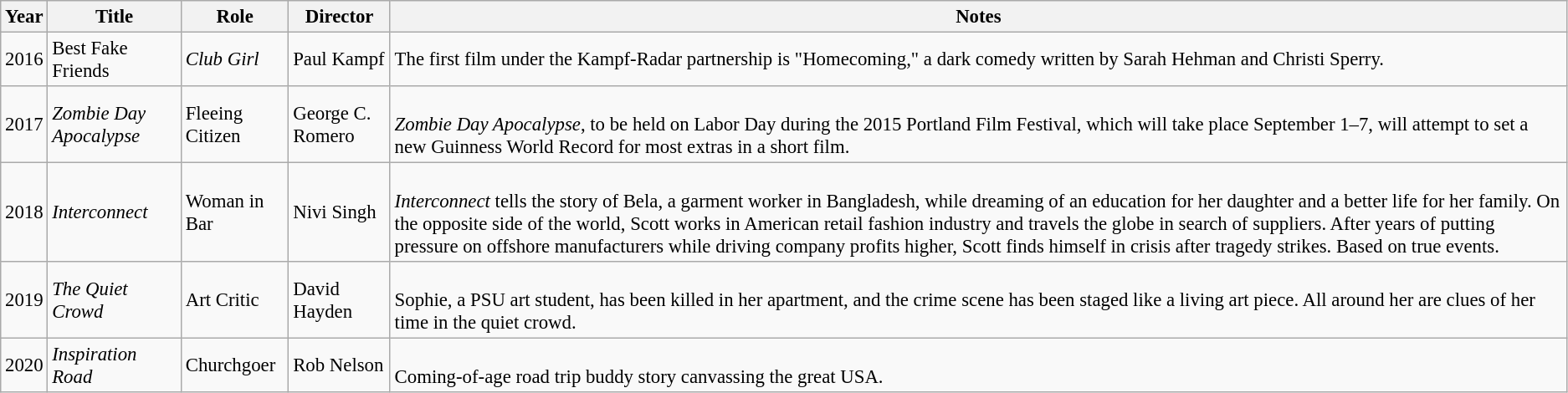<table class="wikitable" style="font-size: 95%;">
<tr>
<th>Year</th>
<th>Title</th>
<th>Role</th>
<th>Director</th>
<th>Notes</th>
</tr>
<tr>
<td>2016</td>
<td>Best Fake Friends</td>
<td><em>Club Girl</em></td>
<td>Paul Kampf</td>
<td>The first film under the Kampf-Radar partnership is "Homecoming," a dark comedy written by Sarah Hehman and Christi Sperry.</td>
</tr>
<tr>
<td>2017</td>
<td><em>Zombie Day Apocalypse</em></td>
<td>Fleeing Citizen</td>
<td>George C. Romero</td>
<td><br><em>Zombie Day Apocalypse</em>, to be held on Labor Day during the 2015 Portland Film Festival, which will take place September 1–7, will attempt to set a new Guinness World Record for most extras in a short film.</td>
</tr>
<tr>
<td>2018</td>
<td><em>Interconnect</em></td>
<td>Woman in Bar</td>
<td>Nivi Singh</td>
<td><br><em>Interconnect</em> tells the story of Bela, a garment worker in Bangladesh, while dreaming of an education for her daughter and a better life for her family. On the opposite side of the world, Scott works in American retail fashion industry and travels the globe in search of suppliers. After years of putting pressure on offshore manufacturers while driving company profits higher, Scott finds himself in crisis after tragedy strikes. Based on true events.</td>
</tr>
<tr>
<td>2019</td>
<td><em>The Quiet Crowd</em></td>
<td>Art Critic</td>
<td>David Hayden</td>
<td><br>Sophie, a PSU art student, has been killed in her apartment, and the crime scene has been staged like a living art piece. All around her are clues of her time in the quiet crowd.</td>
</tr>
<tr>
<td>2020</td>
<td><em>Inspiration Road</em></td>
<td>Churchgoer</td>
<td>Rob Nelson</td>
<td><br>Coming-of-age road trip buddy story canvassing the great USA.</td>
</tr>
</table>
